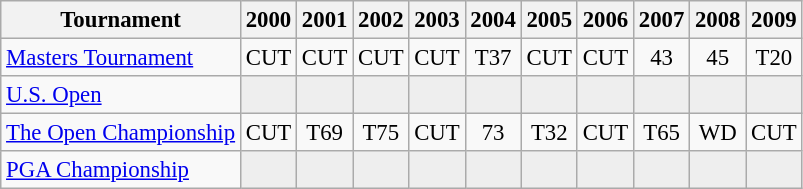<table class="wikitable" style="font-size:95%;text-align:center;">
<tr>
<th>Tournament</th>
<th>2000</th>
<th>2001</th>
<th>2002</th>
<th>2003</th>
<th>2004</th>
<th>2005</th>
<th>2006</th>
<th>2007</th>
<th>2008</th>
<th>2009</th>
</tr>
<tr>
<td align=left><a href='#'>Masters Tournament</a></td>
<td>CUT</td>
<td>CUT</td>
<td>CUT</td>
<td>CUT</td>
<td>T37</td>
<td>CUT</td>
<td>CUT</td>
<td>43</td>
<td>45</td>
<td>T20</td>
</tr>
<tr>
<td align=left><a href='#'>U.S. Open</a></td>
<td style="background:#eeeeee;"></td>
<td style="background:#eeeeee;"></td>
<td style="background:#eeeeee;"></td>
<td style="background:#eeeeee;"></td>
<td style="background:#eeeeee;"></td>
<td style="background:#eeeeee;"></td>
<td style="background:#eeeeee;"></td>
<td style="background:#eeeeee;"></td>
<td style="background:#eeeeee;"></td>
<td style="background:#eeeeee;"></td>
</tr>
<tr>
<td align=left><a href='#'>The Open Championship</a></td>
<td>CUT</td>
<td>T69</td>
<td>T75</td>
<td>CUT</td>
<td>73</td>
<td>T32</td>
<td>CUT</td>
<td>T65</td>
<td>WD</td>
<td>CUT</td>
</tr>
<tr>
<td align=left><a href='#'>PGA Championship</a></td>
<td style="background:#eeeeee;"></td>
<td style="background:#eeeeee;"></td>
<td style="background:#eeeeee;"></td>
<td style="background:#eeeeee;"></td>
<td style="background:#eeeeee;"></td>
<td style="background:#eeeeee;"></td>
<td style="background:#eeeeee;"></td>
<td style="background:#eeeeee;"></td>
<td style="background:#eeeeee;"></td>
<td style="background:#eeeeee;"></td>
</tr>
</table>
